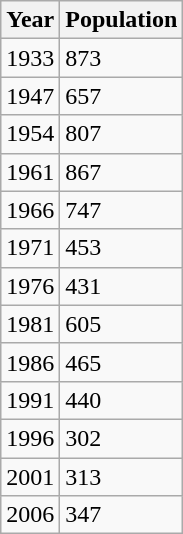<table class="wikitable">
<tr>
<th>Year</th>
<th>Population</th>
</tr>
<tr>
<td>1933</td>
<td>873</td>
</tr>
<tr>
<td>1947</td>
<td>657</td>
</tr>
<tr>
<td>1954</td>
<td>807</td>
</tr>
<tr>
<td>1961</td>
<td>867</td>
</tr>
<tr>
<td>1966</td>
<td>747</td>
</tr>
<tr>
<td>1971</td>
<td>453</td>
</tr>
<tr>
<td>1976</td>
<td>431</td>
</tr>
<tr>
<td>1981</td>
<td>605</td>
</tr>
<tr>
<td>1986</td>
<td>465</td>
</tr>
<tr>
<td>1991</td>
<td>440</td>
</tr>
<tr>
<td>1996</td>
<td>302</td>
</tr>
<tr>
<td>2001</td>
<td>313</td>
</tr>
<tr>
<td>2006</td>
<td>347</td>
</tr>
</table>
